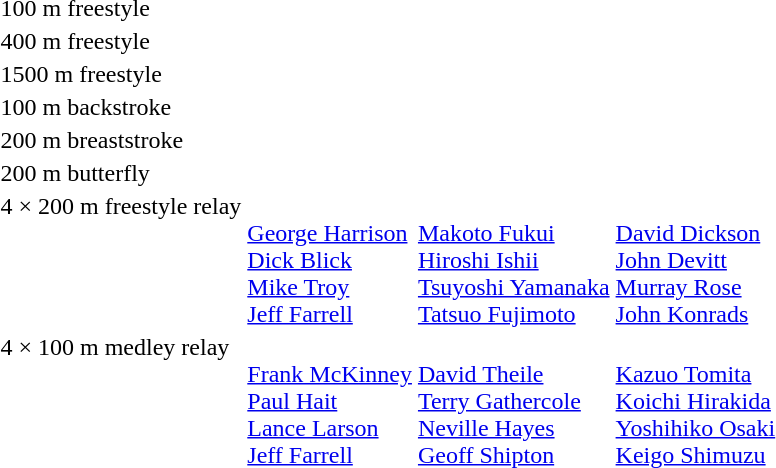<table>
<tr>
<td>100 m freestyle<br></td>
<td></td>
<td></td>
<td></td>
</tr>
<tr>
<td>400 m freestyle<br></td>
<td></td>
<td></td>
<td></td>
</tr>
<tr>
<td>1500 m freestyle<br></td>
<td></td>
<td></td>
<td></td>
</tr>
<tr>
<td>100 m backstroke<br></td>
<td></td>
<td></td>
<td></td>
</tr>
<tr>
<td>200 m breaststroke<br></td>
<td></td>
<td></td>
<td></td>
</tr>
<tr>
<td>200 m butterfly<br></td>
<td></td>
<td></td>
<td></td>
</tr>
<tr valign="top">
<td>4 × 200 m freestyle relay<br></td>
<td><br><a href='#'>George Harrison</a><br><a href='#'>Dick Blick</a><br><a href='#'>Mike Troy</a><br><a href='#'>Jeff Farrell</a></td>
<td><br><a href='#'>Makoto Fukui</a><br><a href='#'>Hiroshi Ishii</a><br><a href='#'>Tsuyoshi Yamanaka</a><br><a href='#'>Tatsuo Fujimoto</a></td>
<td><br><a href='#'>David Dickson</a><br><a href='#'>John Devitt</a><br><a href='#'>Murray Rose</a><br><a href='#'>John Konrads</a></td>
</tr>
<tr valign="top">
<td>4 × 100 m medley relay<br></td>
<td><br><a href='#'>Frank McKinney</a><br><a href='#'>Paul Hait</a><br><a href='#'>Lance Larson</a><br><a href='#'>Jeff Farrell</a></td>
<td><br><a href='#'>David Theile</a><br><a href='#'>Terry Gathercole</a><br><a href='#'>Neville Hayes</a><br><a href='#'>Geoff Shipton</a></td>
<td><br><a href='#'>Kazuo Tomita</a><br><a href='#'>Koichi Hirakida</a><br><a href='#'>Yoshihiko Osaki</a><br><a href='#'>Keigo Shimuzu</a></td>
</tr>
</table>
